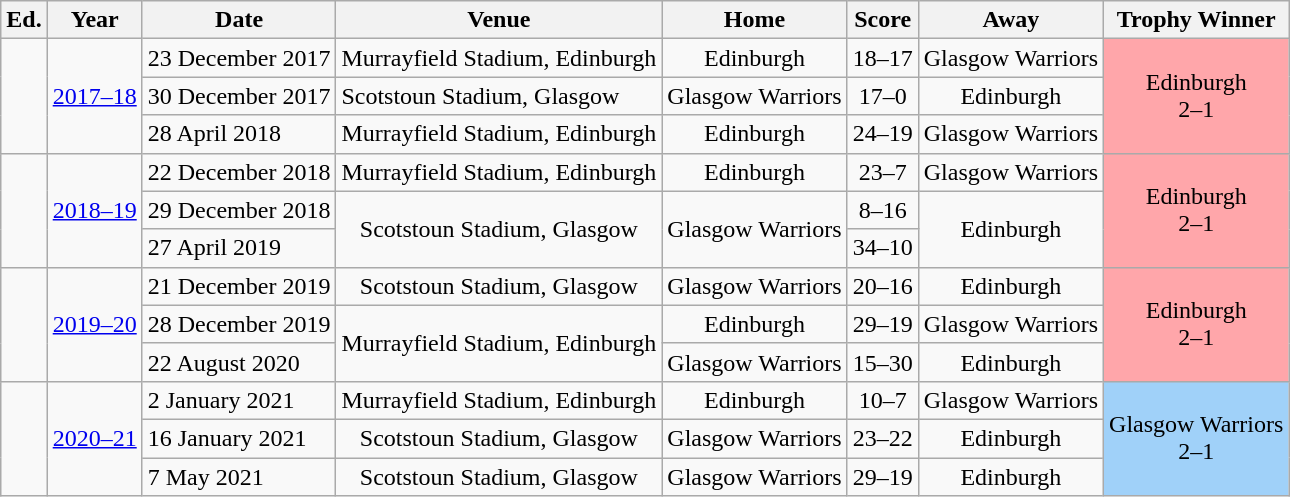<table class="wikitable" style="text-align:center">
<tr>
<th>Ed.</th>
<th>Year</th>
<th>Date</th>
<th>Venue</th>
<th>Home</th>
<th>Score</th>
<th>Away</th>
<th>Trophy Winner<br></th>
</tr>
<tr>
<td rowspan=3></td>
<td rowspan=3><a href='#'>2017–18</a></td>
<td align=left>23 December 2017</td>
<td>Murrayfield Stadium, Edinburgh</td>
<td>Edinburgh</td>
<td>18–17</td>
<td>Glasgow Warriors</td>
<td rowspan=3 style="text-align:center; background:#ffa6aa;">Edinburgh <br>2–1</td>
</tr>
<tr>
<td align=left>30 December 2017</td>
<td align=left>Scotstoun Stadium, Glasgow</td>
<td>Glasgow Warriors</td>
<td>17–0</td>
<td>Edinburgh</td>
</tr>
<tr>
<td align=left>28 April 2018</td>
<td>Murrayfield Stadium, Edinburgh</td>
<td>Edinburgh</td>
<td>24–19</td>
<td>Glasgow Warriors</td>
</tr>
<tr>
<td rowspan=3></td>
<td rowspan=3><a href='#'>2018–19</a></td>
<td align=left>22 December 2018</td>
<td>Murrayfield Stadium, Edinburgh</td>
<td>Edinburgh</td>
<td>23–7</td>
<td>Glasgow Warriors</td>
<td rowspan=3 style="text-align:center; background:#ffa6aa;">Edinburgh <br>2–1</td>
</tr>
<tr>
<td align=left>29 December 2018</td>
<td rowspan=2>Scotstoun Stadium, Glasgow</td>
<td rowspan=2>Glasgow Warriors</td>
<td>8–16</td>
<td rowspan=2>Edinburgh</td>
</tr>
<tr>
<td align=left>27 April 2019</td>
<td>34–10</td>
</tr>
<tr>
<td rowspan=3></td>
<td rowspan=3><a href='#'>2019–20</a></td>
<td align=left>21 December 2019</td>
<td>Scotstoun Stadium, Glasgow</td>
<td>Glasgow Warriors</td>
<td>20–16</td>
<td>Edinburgh</td>
<td rowspan=3 style="text-align:center; background:#ffa6aa;">Edinburgh <br>2–1</td>
</tr>
<tr>
<td align=left>28 December 2019</td>
<td rowspan=2>Murrayfield Stadium, Edinburgh</td>
<td>Edinburgh</td>
<td>29–19</td>
<td>Glasgow Warriors</td>
</tr>
<tr>
<td align=left>22 August 2020</td>
<td>Glasgow Warriors</td>
<td>15–30</td>
<td>Edinburgh<br></td>
</tr>
<tr>
<td rowspan=3></td>
<td rowspan=3><a href='#'>2020–21</a></td>
<td align=left>2 January 2021</td>
<td>Murrayfield Stadium, Edinburgh</td>
<td>Edinburgh</td>
<td>10–7</td>
<td>Glasgow Warriors</td>
<td rowspan=3 style="text-align:center; background:#A0D1F9;">Glasgow Warriors <br>2–1</td>
</tr>
<tr>
<td align=left>16 January 2021</td>
<td>Scotstoun Stadium, Glasgow</td>
<td>Glasgow Warriors</td>
<td>23–22</td>
<td>Edinburgh</td>
</tr>
<tr>
<td align=left>7 May 2021</td>
<td>Scotstoun Stadium, Glasgow</td>
<td>Glasgow Warriors</td>
<td>29–19</td>
<td>Edinburgh</td>
</tr>
</table>
